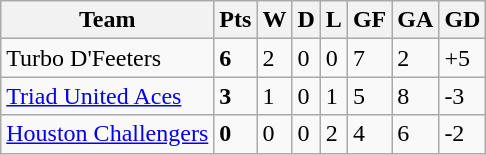<table class="wikitable">
<tr>
<th>Team</th>
<th>Pts</th>
<th>W</th>
<th>D</th>
<th>L</th>
<th>GF</th>
<th>GA</th>
<th>GD</th>
</tr>
<tr>
<td>Turbo D'Feeters</td>
<td><strong>6</strong></td>
<td>2</td>
<td>0</td>
<td>0</td>
<td>7</td>
<td>2</td>
<td>+5</td>
</tr>
<tr>
<td><a href='#'>Triad United Aces</a></td>
<td><strong>3</strong></td>
<td>1</td>
<td>0</td>
<td>1</td>
<td>5</td>
<td>8</td>
<td>-3</td>
</tr>
<tr>
<td><a href='#'>Houston Challengers</a></td>
<td><strong>0</strong></td>
<td>0</td>
<td>0</td>
<td>2</td>
<td>4</td>
<td>6</td>
<td>-2</td>
</tr>
</table>
